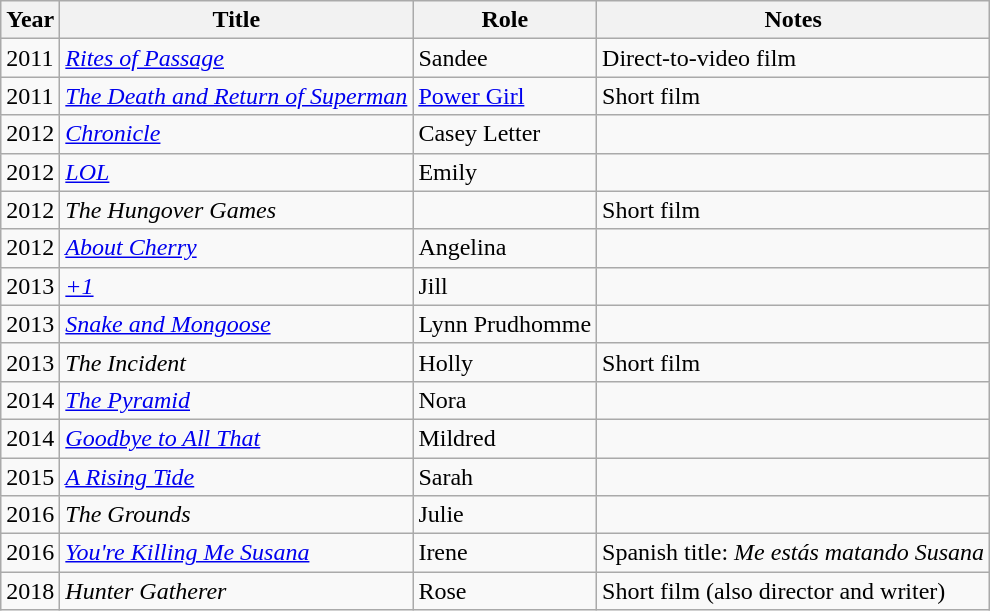<table class="wikitable sortable">
<tr>
<th>Year</th>
<th>Title</th>
<th>Role</th>
<th class="unsortable">Notes</th>
</tr>
<tr>
<td>2011</td>
<td><em><a href='#'>Rites of Passage</a></em></td>
<td>Sandee</td>
<td>Direct-to-video film</td>
</tr>
<tr>
<td>2011</td>
<td><em><a href='#'>The Death and Return of Superman</a></em></td>
<td><a href='#'>Power Girl</a></td>
<td>Short film</td>
</tr>
<tr>
<td>2012</td>
<td><em><a href='#'>Chronicle</a></em></td>
<td>Casey Letter</td>
<td></td>
</tr>
<tr>
<td>2012</td>
<td><em><a href='#'>LOL</a></em></td>
<td>Emily</td>
<td></td>
</tr>
<tr>
<td>2012</td>
<td><em>The Hungover Games</em></td>
<td></td>
<td>Short film</td>
</tr>
<tr>
<td>2012</td>
<td><em><a href='#'>About Cherry</a></em></td>
<td>Angelina</td>
<td></td>
</tr>
<tr>
<td>2013</td>
<td><em><a href='#'>+1</a></em></td>
<td>Jill</td>
<td></td>
</tr>
<tr>
<td>2013</td>
<td><em><a href='#'>Snake and Mongoose</a></em></td>
<td>Lynn Prudhomme</td>
<td></td>
</tr>
<tr>
<td>2013</td>
<td><em>The Incident</em></td>
<td>Holly</td>
<td>Short film</td>
</tr>
<tr>
<td>2014</td>
<td><em><a href='#'>The Pyramid</a></em></td>
<td>Nora</td>
<td></td>
</tr>
<tr>
<td>2014</td>
<td><em><a href='#'>Goodbye to All That</a></em></td>
<td>Mildred</td>
<td></td>
</tr>
<tr>
<td>2015</td>
<td><em><a href='#'>A Rising Tide</a></em></td>
<td>Sarah</td>
<td></td>
</tr>
<tr>
<td>2016</td>
<td><em>The Grounds</em></td>
<td>Julie</td>
<td></td>
</tr>
<tr>
<td>2016</td>
<td><em><a href='#'>You're Killing Me Susana</a></em></td>
<td>Irene</td>
<td>Spanish title: <em>Me estás matando Susana</em></td>
</tr>
<tr>
<td>2018</td>
<td><em>Hunter Gatherer</em></td>
<td>Rose</td>
<td>Short film (also director and writer)</td>
</tr>
</table>
